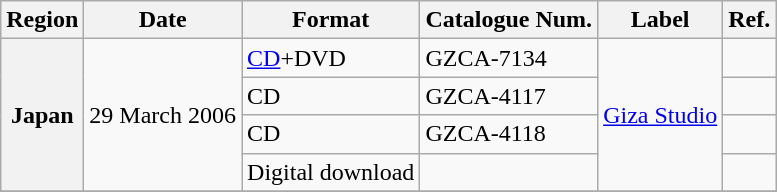<table class="wikitable sortable plainrowheaders">
<tr>
<th scope="col">Region</th>
<th scope="col">Date</th>
<th scope="col">Format</th>
<th scope="col">Catalogue Num.</th>
<th scope="col">Label</th>
<th scope="col">Ref.</th>
</tr>
<tr>
<th scope="row" rowspan="4">Japan</th>
<td rowspan="4">29 March 2006</td>
<td><a href='#'>CD</a>+DVD </td>
<td>GZCA-7134</td>
<td rowspan="4"><a href='#'>Giza Studio</a></td>
<td></td>
</tr>
<tr>
<td>CD </td>
<td>GZCA-4117</td>
<td></td>
</tr>
<tr>
<td>CD </td>
<td>GZCA-4118</td>
<td></td>
</tr>
<tr>
<td>Digital download</td>
<td></td>
<td></td>
</tr>
<tr>
</tr>
</table>
